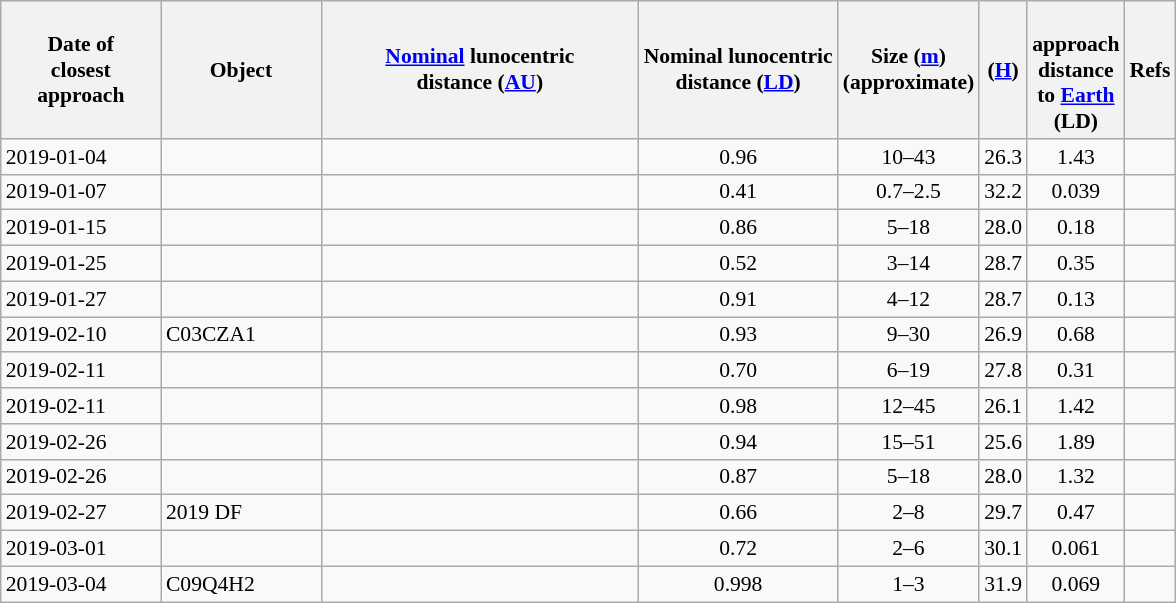<table class="wikitable sortable" style="font-size: 0.9em;">
<tr>
<th width=100>Date of<br>closest<br>approach</th>
<th width=100>Object</th>
<th width=205><a href='#'>Nominal</a> lunocentric<br>distance (<a href='#'>AU</a>)</th>
<th>Nominal lunocentric<br>distance (<a href='#'>LD</a>)</th>
<th data-sort-type="number">Size (<a href='#'>m</a>)<br>(approximate)</th>
<th>(<a href='#'>H</a>)</th>
<th><br>approach<br>distance<br>to <a href='#'>Earth</a><br> (LD)</th>
<th>Refs</th>
</tr>
<tr>
<td>2019-01-04</td>
<td></td>
<td></td>
<td align=center>0.96</td>
<td align=center>10–43</td>
<td align=center>26.3</td>
<td align=center>1.43</td>
<td></td>
</tr>
<tr>
<td>2019-01-07</td>
<td></td>
<td></td>
<td align=center>0.41</td>
<td align=center>0.7–2.5</td>
<td align=center>32.2</td>
<td align=center>0.039</td>
<td></td>
</tr>
<tr>
<td>2019-01-15</td>
<td></td>
<td></td>
<td align=center>0.86</td>
<td align=center>5–18</td>
<td align=center>28.0</td>
<td align=center>0.18</td>
<td></td>
</tr>
<tr>
<td>2019-01-25</td>
<td></td>
<td></td>
<td align=center>0.52</td>
<td align=center>3–14</td>
<td align=center>28.7</td>
<td align=center>0.35</td>
<td></td>
</tr>
<tr>
<td>2019-01-27</td>
<td></td>
<td></td>
<td align=center>0.91</td>
<td align=center>4–12</td>
<td align=center>28.7</td>
<td align=center>0.13</td>
<td></td>
</tr>
<tr>
<td>2019-02-10</td>
<td>C03CZA1</td>
<td></td>
<td align=center>0.93</td>
<td align=center>9–30</td>
<td align=center>26.9</td>
<td align=center>0.68</td>
<td><br>  </td>
</tr>
<tr>
<td>2019-02-11</td>
<td></td>
<td></td>
<td align=center>0.70</td>
<td align=center>6–19</td>
<td align=center>27.8</td>
<td align=center>0.31</td>
<td></td>
</tr>
<tr>
<td>2019-02-11</td>
<td></td>
<td></td>
<td align=center>0.98</td>
<td align=center>12–45</td>
<td align=center>26.1</td>
<td align=center>1.42</td>
<td></td>
</tr>
<tr>
<td>2019-02-26</td>
<td></td>
<td></td>
<td align=center>0.94</td>
<td align=center>15–51</td>
<td align=center>25.6</td>
<td align=center>1.89</td>
<td></td>
</tr>
<tr>
<td>2019-02-26</td>
<td></td>
<td></td>
<td align=center>0.87</td>
<td align=center>5–18</td>
<td align=center>28.0</td>
<td align=center>1.32</td>
<td></td>
</tr>
<tr>
<td>2019-02-27</td>
<td>2019 DF</td>
<td></td>
<td align=center>0.66</td>
<td align=center>2–8</td>
<td align=center>29.7</td>
<td align=center>0.47</td>
<td></td>
</tr>
<tr>
<td>2019-03-01</td>
<td></td>
<td></td>
<td align=center>0.72</td>
<td align=center>2–6</td>
<td align=center>30.1</td>
<td align=center>0.061</td>
<td></td>
</tr>
<tr>
<td>2019-03-04</td>
<td>C09Q4H2</td>
<td></td>
<td align=center>0.998</td>
<td align=center>1–3</td>
<td align=center>31.9</td>
<td align=center>0.069</td>
<td><br> </td>
</tr>
</table>
